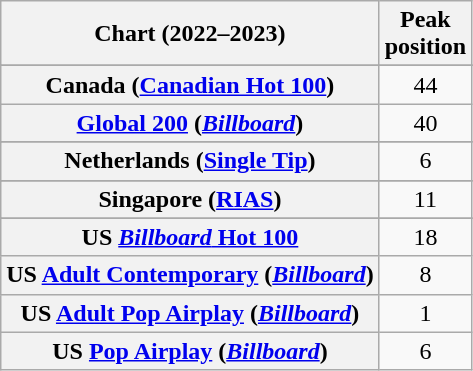<table class="wikitable sortable plainrowheaders" style="text-align:center">
<tr>
<th scope="col">Chart (2022–2023)</th>
<th scope="col">Peak<br>position</th>
</tr>
<tr>
</tr>
<tr>
<th scope="row">Canada (<a href='#'>Canadian Hot 100</a>)</th>
<td>44</td>
</tr>
<tr>
<th scope="row"><a href='#'>Global 200</a> (<em><a href='#'>Billboard</a></em>)</th>
<td>40</td>
</tr>
<tr>
</tr>
<tr>
<th scope="row">Netherlands (<a href='#'>Single Tip</a>)</th>
<td>6</td>
</tr>
<tr>
</tr>
<tr>
<th scope="row">Singapore (<a href='#'>RIAS</a>)</th>
<td>11</td>
</tr>
<tr>
</tr>
<tr>
<th scope="row">US <a href='#'><em>Billboard</em> Hot 100</a></th>
<td>18</td>
</tr>
<tr>
<th scope="row">US <a href='#'>Adult Contemporary</a> (<em><a href='#'>Billboard</a></em>)</th>
<td>8</td>
</tr>
<tr>
<th scope="row">US <a href='#'>Adult Pop Airplay</a> (<em><a href='#'>Billboard</a></em>)</th>
<td>1</td>
</tr>
<tr>
<th scope="row">US <a href='#'>Pop Airplay</a> (<em><a href='#'>Billboard</a></em>)</th>
<td>6</td>
</tr>
</table>
